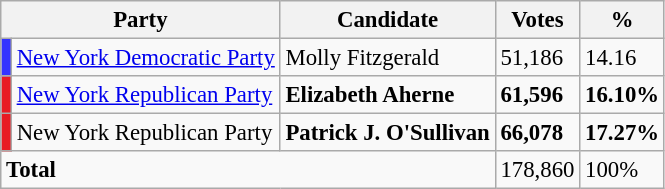<table class="wikitable" style="font-size: 95%">
<tr>
<th colspan="2">Party</th>
<th>Candidate</th>
<th>Votes</th>
<th>%</th>
</tr>
<tr>
<td bgcolor="#3333FF"></td>
<td><a href='#'>New York Democratic Party</a></td>
<td>Molly Fitzgerald</td>
<td>51,186</td>
<td>14.16</td>
</tr>
<tr>
<td bgcolor="#E81B23"></td>
<td><a href='#'>New York Republican Party</a></td>
<td><strong>Elizabeth Aherne</strong></td>
<td><strong>61,596</strong></td>
<td><strong>16.10%</strong></td>
</tr>
<tr>
<td bgcolor="#E81B23"></td>
<td>New York Republican Party</td>
<td><strong>Patrick J. O'Sullivan</strong></td>
<td><strong>66,078</strong></td>
<td><strong>17.27%</strong></td>
</tr>
<tr>
<td colspan="3"><strong>Total</strong></td>
<td>178,860</td>
<td>100%</td>
</tr>
</table>
